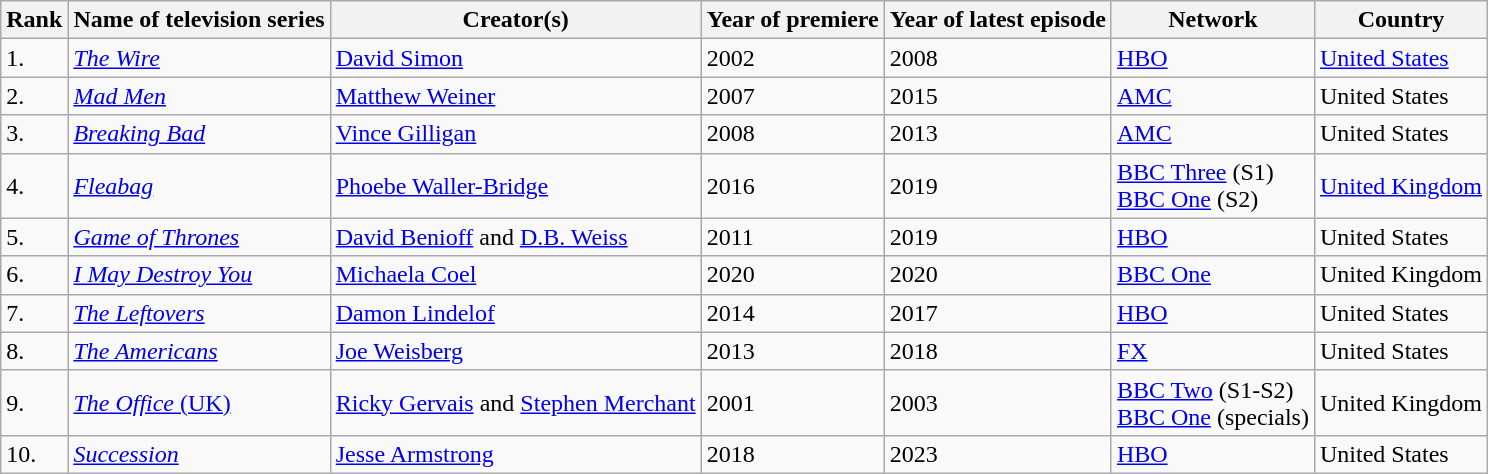<table class="wikitable sortable">
<tr>
<th>Rank</th>
<th>Name of television series</th>
<th>Creator(s)</th>
<th>Year of premiere</th>
<th>Year of latest episode</th>
<th>Network</th>
<th>Country</th>
</tr>
<tr>
<td>1.</td>
<td><em><a href='#'>The Wire</a></em></td>
<td><a href='#'>David Simon</a></td>
<td>2002</td>
<td>2008</td>
<td><a href='#'>HBO</a></td>
<td><a href='#'>United States</a></td>
</tr>
<tr>
<td>2.</td>
<td><em><a href='#'>Mad Men</a></em></td>
<td><a href='#'>Matthew Weiner</a></td>
<td>2007</td>
<td>2015</td>
<td><a href='#'>AMC</a></td>
<td>United States</td>
</tr>
<tr>
<td>3.</td>
<td><em><a href='#'>Breaking Bad</a></em></td>
<td><a href='#'>Vince Gilligan</a></td>
<td>2008</td>
<td>2013</td>
<td><a href='#'>AMC</a></td>
<td>United States</td>
</tr>
<tr>
<td>4.</td>
<td><em><a href='#'>Fleabag</a></em></td>
<td><a href='#'>Phoebe Waller-Bridge</a></td>
<td>2016</td>
<td>2019</td>
<td><a href='#'>BBC Three</a> (S1)<br><a href='#'>BBC One</a> (S2)</td>
<td><a href='#'>United Kingdom</a></td>
</tr>
<tr>
<td>5.</td>
<td><em><a href='#'>Game of Thrones</a></em></td>
<td><a href='#'>David Benioff</a> and <a href='#'>D.B. Weiss</a></td>
<td>2011</td>
<td>2019</td>
<td><a href='#'>HBO</a></td>
<td>United States</td>
</tr>
<tr>
<td>6.</td>
<td><em><a href='#'>I May Destroy You</a></em></td>
<td><a href='#'>Michaela Coel</a></td>
<td>2020</td>
<td>2020</td>
<td><a href='#'>BBC One</a></td>
<td>United Kingdom</td>
</tr>
<tr>
<td>7.</td>
<td><em><a href='#'>The Leftovers</a></em></td>
<td><a href='#'>Damon Lindelof</a></td>
<td>2014</td>
<td>2017</td>
<td><a href='#'>HBO</a></td>
<td>United States</td>
</tr>
<tr>
<td>8.</td>
<td><em><a href='#'>The Americans</a></em></td>
<td><a href='#'>Joe Weisberg</a></td>
<td>2013</td>
<td>2018</td>
<td><a href='#'>FX</a></td>
<td>United States</td>
</tr>
<tr>
<td>9.</td>
<td><a href='#'><em>The Office</em> (UK)</a></td>
<td><a href='#'>Ricky Gervais</a> and <a href='#'>Stephen Merchant</a></td>
<td>2001</td>
<td>2003</td>
<td><a href='#'>BBC Two</a> (S1-S2)<br><a href='#'>BBC One</a> (specials)</td>
<td>United Kingdom</td>
</tr>
<tr>
<td>10.</td>
<td><em><a href='#'>Succession</a></em></td>
<td><a href='#'>Jesse Armstrong</a></td>
<td>2018</td>
<td>2023</td>
<td><a href='#'>HBO</a></td>
<td>United States</td>
</tr>
</table>
